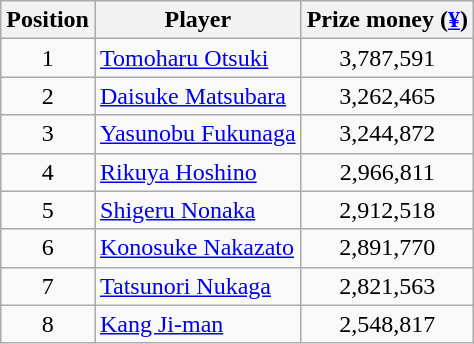<table class="wikitable">
<tr>
<th>Position</th>
<th>Player</th>
<th>Prize money (<a href='#'>¥</a>)</th>
</tr>
<tr>
<td align=center>1</td>
<td> <a href='#'>Tomoharu Otsuki</a></td>
<td align=center>3,787,591</td>
</tr>
<tr>
<td align=center>2</td>
<td> <a href='#'>Daisuke Matsubara</a></td>
<td align=center>3,262,465</td>
</tr>
<tr>
<td align=center>3</td>
<td> <a href='#'>Yasunobu Fukunaga</a></td>
<td align=center>3,244,872</td>
</tr>
<tr>
<td align=center>4</td>
<td> <a href='#'>Rikuya Hoshino</a></td>
<td align=center>2,966,811</td>
</tr>
<tr>
<td align=center>5</td>
<td> <a href='#'>Shigeru Nonaka</a></td>
<td align=center>2,912,518</td>
</tr>
<tr>
<td align=center>6</td>
<td> <a href='#'>Konosuke Nakazato</a></td>
<td align=center>2,891,770</td>
</tr>
<tr>
<td align=center>7</td>
<td> <a href='#'>Tatsunori Nukaga</a></td>
<td align=center>2,821,563</td>
</tr>
<tr>
<td align=center>8</td>
<td> <a href='#'>Kang Ji-man</a></td>
<td align=center>2,548,817</td>
</tr>
</table>
